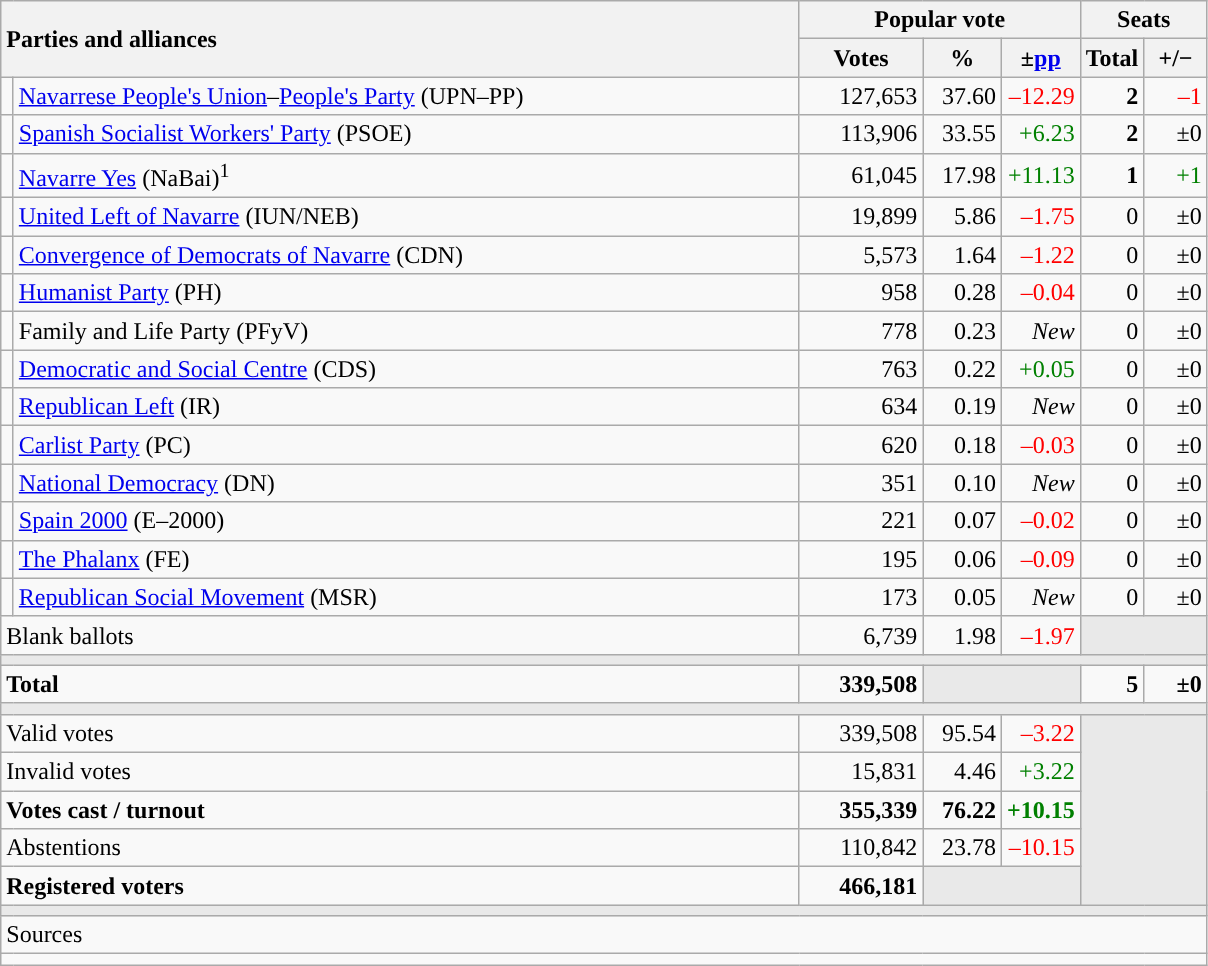<table class="wikitable" style="text-align:right;">
<tr>
<th style="text-align:left;" rowspan="2" colspan="2" width="525">Parties and alliances</th>
<th colspan="3">Popular vote</th>
<th colspan="2">Seats</th>
</tr>
<tr>
<th width="75">Votes</th>
<th width="45">%</th>
<th width="45">±<a href='#'>pp</a></th>
<th width="35">Total</th>
<th width="35">+/−</th>
</tr>
<tr>
<td width="1" style="color:inherit;background:"></td>
<td align="left"><a href='#'>Navarrese People's Union</a>–<a href='#'>People's Party</a> (UPN–PP)</td>
<td>127,653</td>
<td>37.60</td>
<td style="color:red;">–12.29</td>
<td><strong>2</strong></td>
<td style="color:red;">–1</td>
</tr>
<tr>
<td style="color:inherit;background:"></td>
<td align="left"><a href='#'>Spanish Socialist Workers' Party</a> (PSOE)</td>
<td>113,906</td>
<td>33.55</td>
<td style="color:green;">+6.23</td>
<td><strong>2</strong></td>
<td>±0</td>
</tr>
<tr>
<td style="color:inherit;background:"></td>
<td align="left"><a href='#'>Navarre Yes</a> (NaBai)<sup>1</sup></td>
<td>61,045</td>
<td>17.98</td>
<td style="color:green;">+11.13</td>
<td><strong>1</strong></td>
<td style="color:green;">+1</td>
</tr>
<tr>
<td style="color:inherit;background:"></td>
<td align="left"><a href='#'>United Left of Navarre</a> (IUN/NEB)</td>
<td>19,899</td>
<td>5.86</td>
<td style="color:red;">–1.75</td>
<td>0</td>
<td>±0</td>
</tr>
<tr>
<td style="color:inherit;background:"></td>
<td align="left"><a href='#'>Convergence of Democrats of Navarre</a> (CDN)</td>
<td>5,573</td>
<td>1.64</td>
<td style="color:red;">–1.22</td>
<td>0</td>
<td>±0</td>
</tr>
<tr>
<td style="color:inherit;background:"></td>
<td align="left"><a href='#'>Humanist Party</a> (PH)</td>
<td>958</td>
<td>0.28</td>
<td style="color:red;">–0.04</td>
<td>0</td>
<td>±0</td>
</tr>
<tr>
<td style="color:inherit;background:"></td>
<td align="left">Family and Life Party (PFyV)</td>
<td>778</td>
<td>0.23</td>
<td><em>New</em></td>
<td>0</td>
<td>±0</td>
</tr>
<tr>
<td style="color:inherit;background:"></td>
<td align="left"><a href='#'>Democratic and Social Centre</a> (CDS)</td>
<td>763</td>
<td>0.22</td>
<td style="color:green;">+0.05</td>
<td>0</td>
<td>±0</td>
</tr>
<tr>
<td style="color:inherit;background:"></td>
<td align="left"><a href='#'>Republican Left</a> (IR)</td>
<td>634</td>
<td>0.19</td>
<td><em>New</em></td>
<td>0</td>
<td>±0</td>
</tr>
<tr>
<td style="color:inherit;background:"></td>
<td align="left"><a href='#'>Carlist Party</a> (PC)</td>
<td>620</td>
<td>0.18</td>
<td style="color:red;">–0.03</td>
<td>0</td>
<td>±0</td>
</tr>
<tr>
<td style="color:inherit;background:"></td>
<td align="left"><a href='#'>National Democracy</a> (DN)</td>
<td>351</td>
<td>0.10</td>
<td><em>New</em></td>
<td>0</td>
<td>±0</td>
</tr>
<tr>
<td style="color:inherit;background:"></td>
<td align="left"><a href='#'>Spain 2000</a> (E–2000)</td>
<td>221</td>
<td>0.07</td>
<td style="color:red;">–0.02</td>
<td>0</td>
<td>±0</td>
</tr>
<tr>
<td style="color:inherit;background:"></td>
<td align="left"><a href='#'>The Phalanx</a> (FE)</td>
<td>195</td>
<td>0.06</td>
<td style="color:red;">–0.09</td>
<td>0</td>
<td>±0</td>
</tr>
<tr>
<td style="color:inherit;background:"></td>
<td align="left"><a href='#'>Republican Social Movement</a> (MSR)</td>
<td>173</td>
<td>0.05</td>
<td><em>New</em></td>
<td>0</td>
<td>±0</td>
</tr>
<tr>
<td align="left" colspan="2">Blank ballots</td>
<td>6,739</td>
<td>1.98</td>
<td style="color:red;">–1.97</td>
<td bgcolor="#E9E9E9" colspan="2"></td>
</tr>
<tr>
<td colspan="7" bgcolor="#E9E9E9"></td>
</tr>
<tr style="font-weight:bold;">
<td align="left" colspan="2">Total</td>
<td>339,508</td>
<td bgcolor="#E9E9E9" colspan="2"></td>
<td>5</td>
<td>±0</td>
</tr>
<tr>
<td colspan="7" bgcolor="#E9E9E9"></td>
</tr>
<tr>
<td align="left" colspan="2">Valid votes</td>
<td>339,508</td>
<td>95.54</td>
<td style="color:red;">–3.22</td>
<td bgcolor="#E9E9E9" colspan="2" rowspan="5"></td>
</tr>
<tr>
<td align="left" colspan="2">Invalid votes</td>
<td>15,831</td>
<td>4.46</td>
<td style="color:green;">+3.22</td>
</tr>
<tr style="font-weight:bold;">
<td align="left" colspan="2">Votes cast / turnout</td>
<td>355,339</td>
<td>76.22</td>
<td style="color:green;">+10.15</td>
</tr>
<tr>
<td align="left" colspan="2">Abstentions</td>
<td>110,842</td>
<td>23.78</td>
<td style="color:red;">–10.15</td>
</tr>
<tr style="font-weight:bold;">
<td align="left" colspan="2">Registered voters</td>
<td>466,181</td>
<td bgcolor="#E9E9E9" colspan="2"></td>
</tr>
<tr>
<td colspan="7" bgcolor="#E9E9E9"></td>
</tr>
<tr>
<td align="left" colspan="7">Sources</td>
</tr>
<tr>
<td colspan="7" style="text-align:left; max-width:790px;"></td>
</tr>
</table>
